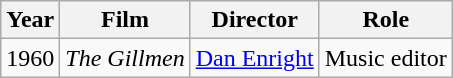<table class="wikitable">
<tr>
<th>Year</th>
<th>Film</th>
<th>Director</th>
<th>Role</th>
</tr>
<tr>
<td>1960</td>
<td><em>The Gillmen</em></td>
<td><a href='#'>Dan Enright</a></td>
<td>Music editor</td>
</tr>
</table>
